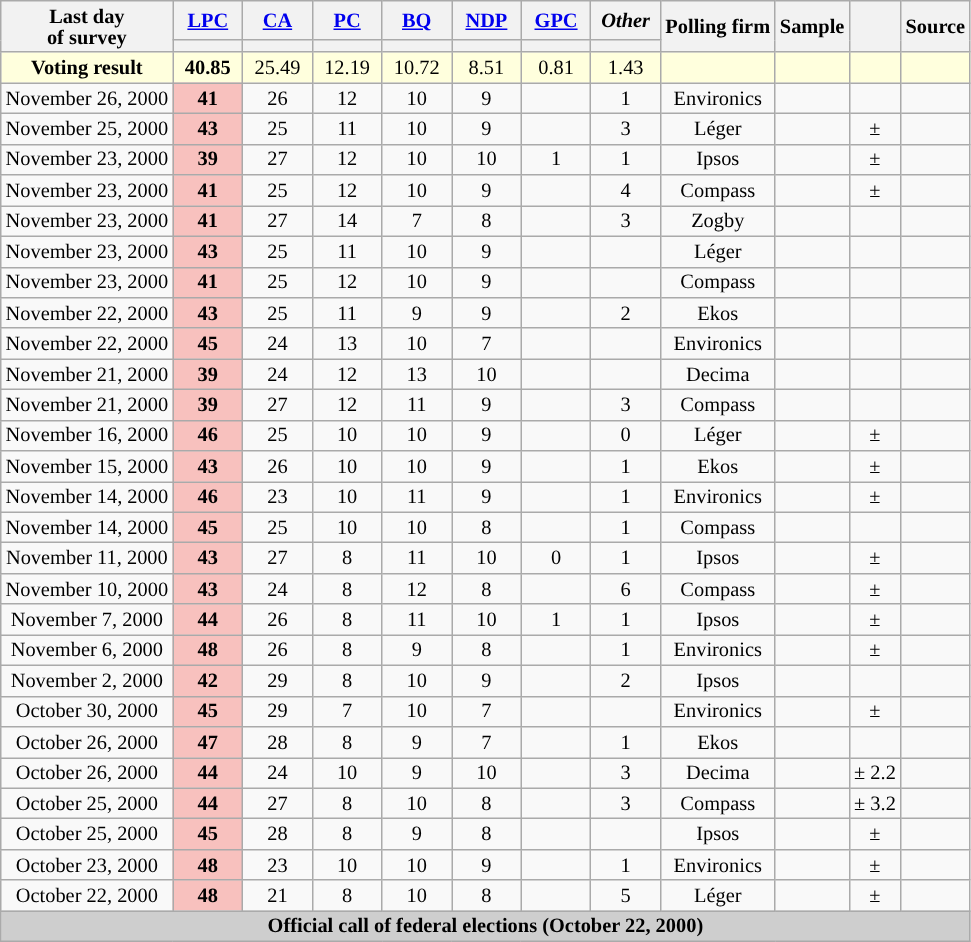<table class="wikitable" style="text-align:center;font-size:85%;line-height:14px;" align="center">
<tr>
<th rowspan="2">Last day <br>of survey</th>
<th class="unsortable" style="width:40px;"><a href='#'>LPC</a></th>
<th class="unsortable" style="width:40px;"><a href='#'>CA</a></th>
<th class="unsortable" style="width:40px;"><a href='#'>PC</a></th>
<th class="unsortable" style="width:40px;"><a href='#'>BQ</a></th>
<th class="unsortable" style="width:40px;"><a href='#'>NDP</a></th>
<th class="unsortable" style="width:40px;"><a href='#'>GPC</a></th>
<th class="unsortable" style="width:40px;"><em>Other</em></th>
<th rowspan="2">Polling firm</th>
<th rowspan="2">Sample</th>
<th rowspan="2"></th>
<th rowspan="2">Source</th>
</tr>
<tr style="line-height:5px;">
<th style="background:"></th>
<th style="background:"></th>
<th style="background:"></th>
<th style="background:"></th>
<th style="background:"></th>
<th style="background:"></th>
<th style="background:"></th>
</tr>
<tr>
<td style="background:#ffd;"><strong>Voting result</strong></td>
<td style="background:#ffd;"><strong>40.85</strong></td>
<td style="background:#ffd;">25.49</td>
<td style="background:#ffd;">12.19</td>
<td style="background:#ffd;">10.72</td>
<td style="background:#ffd;">8.51</td>
<td style="background:#ffd;">0.81</td>
<td style="background:#ffd;">1.43</td>
<td style="background:#ffd;"></td>
<td style="background:#ffd;"></td>
<td style="background:#ffd;"></td>
<td style="background:#ffd;"></td>
</tr>
<tr>
<td>November 26, 2000</td>
<td style="background:#F8C1BE"><strong>41</strong></td>
<td>26</td>
<td>12</td>
<td>10</td>
<td>9</td>
<td></td>
<td>1</td>
<td>Environics</td>
<td></td>
<td></td>
<td></td>
</tr>
<tr>
<td>November 25, 2000</td>
<td style="background:#F8C1BE"><strong>43</strong></td>
<td>25</td>
<td>11</td>
<td>10</td>
<td>9</td>
<td></td>
<td>3</td>
<td>Léger</td>
<td></td>
<td>± </td>
<td></td>
</tr>
<tr>
<td>November 23, 2000</td>
<td style="background:#F8C1BE"><strong>39</strong></td>
<td>27</td>
<td>12</td>
<td>10</td>
<td>10</td>
<td>1</td>
<td>1</td>
<td>Ipsos</td>
<td></td>
<td>± </td>
<td></td>
</tr>
<tr>
<td>November 23, 2000</td>
<td style="background:#F8C1BE"><strong>41</strong></td>
<td>25</td>
<td>12</td>
<td>10</td>
<td>9</td>
<td></td>
<td>4</td>
<td>Compass</td>
<td></td>
<td>± </td>
<td></td>
</tr>
<tr>
<td>November 23, 2000</td>
<td style="background:#F8C1BE"><strong>41</strong></td>
<td>27</td>
<td>14</td>
<td>7</td>
<td>8</td>
<td></td>
<td>3</td>
<td>Zogby</td>
<td></td>
<td></td>
<td></td>
</tr>
<tr>
<td>November 23, 2000</td>
<td style="background:#F8C1BE"><strong>43</strong></td>
<td>25</td>
<td>11</td>
<td>10</td>
<td>9</td>
<td></td>
<td></td>
<td>Léger</td>
<td></td>
<td></td>
<td></td>
</tr>
<tr>
<td>November 23, 2000</td>
<td style="background:#F8C1BE"><strong>41</strong></td>
<td>25</td>
<td>12</td>
<td>10</td>
<td>9</td>
<td></td>
<td></td>
<td>Compass</td>
<td></td>
<td></td>
<td></td>
</tr>
<tr>
<td>November 22, 2000</td>
<td style="background:#F8C1BE"><strong>43</strong></td>
<td>25</td>
<td>11</td>
<td>9</td>
<td>9</td>
<td></td>
<td>2</td>
<td>Ekos</td>
<td></td>
<td></td>
<td></td>
</tr>
<tr>
<td>November 22, 2000</td>
<td style="background:#F8C1BE"><strong>45</strong></td>
<td>24</td>
<td>13</td>
<td>10</td>
<td>7</td>
<td></td>
<td></td>
<td>Environics</td>
<td></td>
<td></td>
<td></td>
</tr>
<tr>
<td>November 21, 2000</td>
<td style="background:#F8C1BE"><strong>39</strong></td>
<td>24</td>
<td>12</td>
<td>13</td>
<td>10</td>
<td></td>
<td></td>
<td>Decima</td>
<td></td>
<td></td>
<td></td>
</tr>
<tr>
<td>November 21, 2000</td>
<td style="background:#F8C1BE"><strong>39</strong></td>
<td>27</td>
<td>12</td>
<td>11</td>
<td>9</td>
<td></td>
<td>3</td>
<td>Compass</td>
<td></td>
<td></td>
<td></td>
</tr>
<tr>
<td>November 16, 2000</td>
<td style="background:#F8C1BE"><strong>46</strong></td>
<td>25</td>
<td>10</td>
<td>10</td>
<td>9</td>
<td></td>
<td>0</td>
<td>Léger</td>
<td></td>
<td>± </td>
<td></td>
</tr>
<tr>
<td>November 15, 2000</td>
<td style="background:#F8C1BE"><strong>43</strong></td>
<td>26</td>
<td>10</td>
<td>10</td>
<td>9</td>
<td></td>
<td>1</td>
<td>Ekos</td>
<td></td>
<td>± </td>
<td></td>
</tr>
<tr>
<td>November 14, 2000</td>
<td style="background:#F8C1BE"><strong>46</strong></td>
<td>23</td>
<td>10</td>
<td>11</td>
<td>9</td>
<td></td>
<td>1</td>
<td>Environics</td>
<td></td>
<td>± </td>
<td></td>
</tr>
<tr>
<td>November 14, 2000</td>
<td style="background:#F8C1BE"><strong>45</strong></td>
<td>25</td>
<td>10</td>
<td>10</td>
<td>8</td>
<td></td>
<td>1</td>
<td>Compass</td>
<td></td>
<td></td>
<td></td>
</tr>
<tr>
<td>November 11, 2000</td>
<td style="background:#F8C1BE"><strong>43</strong></td>
<td>27</td>
<td>8</td>
<td>11</td>
<td>10</td>
<td>0</td>
<td>1</td>
<td>Ipsos</td>
<td></td>
<td>± </td>
<td></td>
</tr>
<tr>
<td>November 10, 2000</td>
<td style="background:#F8C1BE"><strong>43</strong></td>
<td>24</td>
<td>8</td>
<td>12</td>
<td>8</td>
<td></td>
<td>6</td>
<td>Compass</td>
<td></td>
<td>± </td>
<td></td>
</tr>
<tr>
<td>November 7, 2000</td>
<td style="background:#F8C1BE"><strong>44</strong></td>
<td>26</td>
<td>8</td>
<td>11</td>
<td>10</td>
<td>1</td>
<td>1</td>
<td>Ipsos</td>
<td></td>
<td>± </td>
<td></td>
</tr>
<tr>
<td>November 6, 2000</td>
<td style="background:#F8C1BE"><strong>48</strong></td>
<td>26</td>
<td>8</td>
<td>9</td>
<td>8</td>
<td></td>
<td>1</td>
<td>Environics</td>
<td></td>
<td>± </td>
<td></td>
</tr>
<tr>
<td>November 2, 2000</td>
<td style="background:#F8C1BE"><strong>42</strong></td>
<td>29</td>
<td>8</td>
<td>10</td>
<td>9</td>
<td></td>
<td>2</td>
<td>Ipsos</td>
<td></td>
<td></td>
<td></td>
</tr>
<tr>
<td>October 30, 2000</td>
<td style="background:#F8C1BE"><strong>45</strong></td>
<td>29</td>
<td>7</td>
<td>10</td>
<td>7</td>
<td></td>
<td></td>
<td>Environics</td>
<td></td>
<td>± </td>
<td> </td>
</tr>
<tr>
<td>October 26, 2000</td>
<td style="background:#F8C1BE"><strong>47</strong></td>
<td>28</td>
<td>8</td>
<td>9</td>
<td>7</td>
<td></td>
<td>1</td>
<td>Ekos</td>
<td></td>
<td></td>
<td></td>
</tr>
<tr>
<td>October 26, 2000</td>
<td style="background:#F8C1BE"><strong>44</strong></td>
<td>24</td>
<td>10</td>
<td>9</td>
<td>10</td>
<td></td>
<td>3</td>
<td>Decima</td>
<td></td>
<td>± 2.2</td>
<td></td>
</tr>
<tr>
<td>October 25, 2000</td>
<td style="background:#F8C1BE"><strong>44</strong></td>
<td>27</td>
<td>8</td>
<td>10</td>
<td>8</td>
<td></td>
<td>3</td>
<td>Compass</td>
<td></td>
<td>± 3.2</td>
<td></td>
</tr>
<tr>
<td>October 25, 2000</td>
<td style="background:#F8C1BE"><strong>45</strong></td>
<td>28</td>
<td>8</td>
<td>9</td>
<td>8</td>
<td></td>
<td></td>
<td>Ipsos</td>
<td></td>
<td>± </td>
<td></td>
</tr>
<tr>
<td>October 23, 2000</td>
<td style="background:#F8C1BE"><strong>48</strong></td>
<td>23</td>
<td>10</td>
<td>10</td>
<td>9</td>
<td></td>
<td>1</td>
<td>Environics</td>
<td></td>
<td>± </td>
<td></td>
</tr>
<tr>
<td>October 22, 2000</td>
<td style="background:#F8C1BE"><strong>48</strong></td>
<td>21</td>
<td>8</td>
<td>10</td>
<td>8</td>
<td></td>
<td>5</td>
<td>Léger</td>
<td></td>
<td>± </td>
<td></td>
</tr>
<tr>
<td colspan="12" align="center" style="background-color:#CECECE;"><strong>Official call of federal elections (October 22, 2000)</strong></td>
</tr>
</table>
